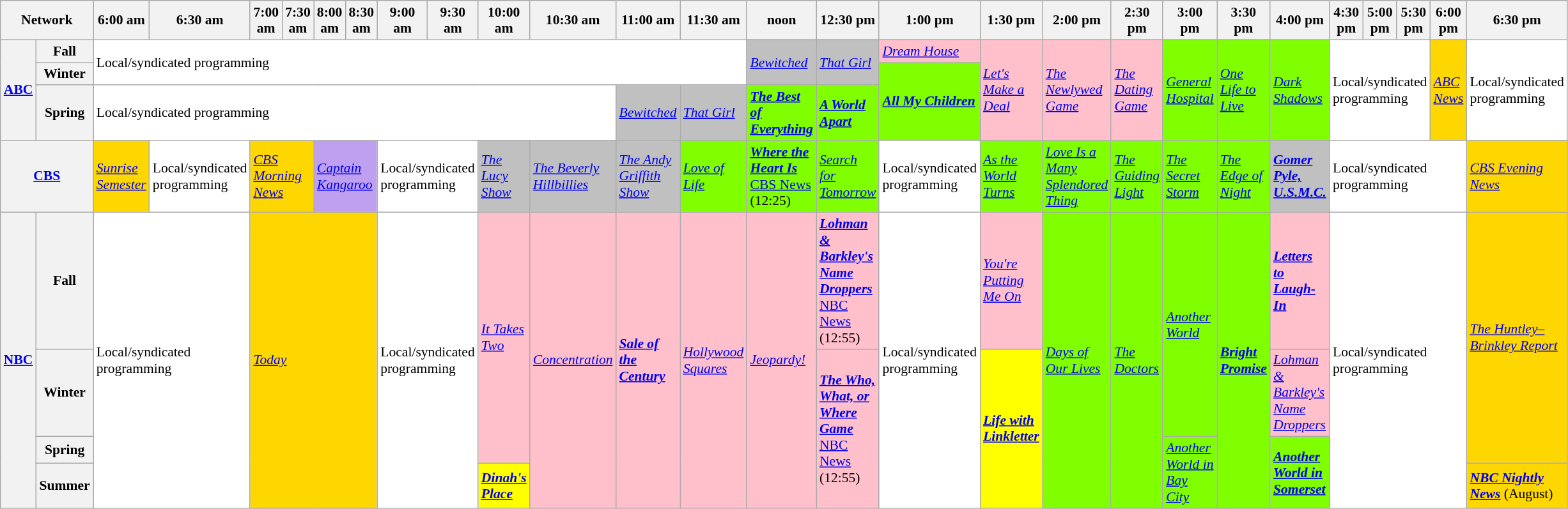<table class=wikitable style="font-size:90%">
<tr>
<th width="1.5%" bgcolor="#C0C0C0" colspan="2">Network</th>
<th width="4%" bgcolor="#C0C0C0">6:00 am</th>
<th width="4%" bgcolor="#C0C0C0">6:30 am</th>
<th width="4%" bgcolor="#C0C0C0">7:00 am</th>
<th width="4%" bgcolor="#C0C0C0">7:30 am</th>
<th width="4%" bgcolor="#C0C0C0">8:00 am</th>
<th width="4%" bgcolor="#C0C0C0">8:30 am</th>
<th width="4%" bgcolor="#C0C0C0">9:00 am</th>
<th width="4%" bgcolor="#C0C0C0">9:30 am</th>
<th width="4%" bgcolor="#C0C0C0">10:00 am</th>
<th width="4%" bgcolor="#C0C0C0">10:30 am</th>
<th width="4%" bgcolor="#C0C0C0">11:00 am</th>
<th width="4%" bgcolor="#C0C0C0">11:30 am</th>
<th width="4%" bgcolor="#C0C0C0">noon</th>
<th width="4%" bgcolor="#C0C0C0">12:30 pm</th>
<th width="4%" bgcolor="#C0C0C0">1:00 pm</th>
<th width="4%" bgcolor="#C0C0C0">1:30 pm</th>
<th width="4%" bgcolor="#C0C0C0">2:00 pm</th>
<th width="4%" bgcolor="#C0C0C0">2:30 pm</th>
<th width="4%" bgcolor="#C0C0C0">3:00 pm</th>
<th width="4%" bgcolor="#C0C0C0">3:30 pm</th>
<th width="4%" bgcolor="#C0C0C0">4:00 pm</th>
<th width="4%" bgcolor="#C0C0C0">4:30 pm</th>
<th width="4%" bgcolor="#C0C0C0">5:00 pm</th>
<th width="4%" bgcolor="#C0C0C0">5:30 pm</th>
<th width="4%" bgcolor="#C0C0C0">6:00 pm</th>
<th width="4%" bgcolor="#C0C0C0">6:30 pm</th>
</tr>
<tr>
<th bgcolor="#C0C0C0"rowspan="3"><a href='#'>ABC</a></th>
<th>Fall</th>
<td bgcolor="white"rowspan="2"colspan="12">Local/syndicated programming</td>
<td bgcolor="C0C0C0"rowspan="2"><em><a href='#'>Bewitched</a></em></td>
<td bgcolor="C0C0C0"rowspan="2"><em><a href='#'>That Girl</a></em></td>
<td bgcolor="pink"rowspan="1"><em><a href='#'>Dream House</a></em></td>
<td bgcolor="pink"rowspan="3"><em><a href='#'>Let's Make a Deal</a></em></td>
<td bgcolor="pink"rowspan="3"><em><a href='#'>The Newlywed Game</a></em></td>
<td bgcolor="pink"rowspan="3"><em><a href='#'>The Dating Game</a></em></td>
<td bgcolor="chartreuse"rowspan="3"><em><a href='#'>General Hospital</a></em></td>
<td bgcolor="chartreuse"rowspan="3"><em><a href='#'>One Life to Live</a></em></td>
<td bgcolor="chartreuse"rowspan="3"><em><a href='#'>Dark Shadows</a></em></td>
<td colspan="3" rowspan="3" bgcolor="white">Local/syndicated programming</td>
<td bgcolor="gold"rowspan="3"><em><a href='#'>ABC News</a></em></td>
<td rowspan="3" bgcolor="white">Local/syndicated programming</td>
</tr>
<tr>
<th>Winter</th>
<td bgcolor="chartreuse"rowspan="2"><strong><em><a href='#'>All My Children</a></em></strong></td>
</tr>
<tr>
<th>Spring</th>
<td colspan="10" bgcolor="white">Local/syndicated programming</td>
<td bgcolor="C0C0C0"><em><a href='#'>Bewitched</a></em></td>
<td bgcolor="C0C0C0"><em><a href='#'>That Girl</a></em></td>
<td bgcolor="chartreuse"><strong><em><a href='#'>The Best of Everything</a></em></strong></td>
<td bgcolor="chartreuse"><strong><em><a href='#'>A World Apart</a></em></strong></td>
</tr>
<tr>
<th bgcolor="#C0C0C0"colspan="2"><a href='#'>CBS</a></th>
<td bgcolor="gold"><em><a href='#'>Sunrise Semester</a></em></td>
<td bgcolor="white">Local/syndicated programming</td>
<td bgcolor="gold" colspan="2"><em><a href='#'>CBS Morning News</a></em></td>
<td bgcolor="bf9fef" colspan="2"><em><a href='#'>Captain Kangaroo</a></em></td>
<td bgcolor="white" colspan="2">Local/syndicated programming</td>
<td bgcolor="C0C0C0"><em><a href='#'>The Lucy Show</a></em></td>
<td bgcolor="C0C0C0"><em><a href='#'>The Beverly Hillbillies</a></em></td>
<td bgcolor="C0C0C0"><em><a href='#'>The Andy Griffith Show</a></em></td>
<td bgcolor="chartreuse"><em><a href='#'>Love of Life</a></em></td>
<td bgcolor="chartreuse"><strong><em><a href='#'>Where the Heart Is</a></em></strong><br><a href='#'>CBS News</a> (12:25)</td>
<td bgcolor="chartreuse"><em><a href='#'>Search for Tomorrow</a></em></td>
<td bgcolor="white">Local/syndicated programming</td>
<td bgcolor="chartreuse"><em><a href='#'>As the World Turns</a></em></td>
<td bgcolor="chartreuse"><em><a href='#'>Love Is a Many Splendored Thing</a></em></td>
<td bgcolor="chartreuse"><em><a href='#'>The Guiding Light</a></em></td>
<td bgcolor="chartreuse"><em><a href='#'>The Secret Storm</a></em></td>
<td bgcolor="chartreuse"><em><a href='#'>The Edge of Night</a></em></td>
<td bgcolor="C0C0C0"><strong><em><a href='#'>Gomer Pyle, U.S.M.C.</a></em></strong></td>
<td bgcolor="white"colspan="4">Local/syndicated programming</td>
<td bgcolor="gold"><em><a href='#'>CBS Evening News</a></em></td>
</tr>
<tr>
<th bgcolor="#C0C0C0"rowspan="4"><a href='#'>NBC</a></th>
<th>Fall</th>
<td bgcolor="white" rowspan="4"colspan="2">Local/syndicated programming</td>
<td bgcolor="gold" rowspan="4"colspan="4"><em><a href='#'>Today</a></em></td>
<td bgcolor="white" rowspan="4"colspan="2">Local/syndicated programming</td>
<td bgcolor="pink"rowspan="3"><em><a href='#'>It Takes Two</a></em></td>
<td bgcolor="pink"rowspan="4"><em><a href='#'>Concentration</a></em></td>
<td bgcolor="pink"rowspan="4"><strong><em><a href='#'>Sale of the Century</a></em></strong></td>
<td bgcolor="pink"rowspan="4"><em><a href='#'>Hollywood Squares</a></em></td>
<td bgcolor="pink"rowspan="4"><em><a href='#'>Jeopardy!</a></em></td>
<td bgcolor="pink"rowspan="1"><strong><em><a href='#'>Lohman & Barkley's Name Droppers</a></em></strong><br><a href='#'>NBC News</a> (12:55)</td>
<td rowspan="4" bgcolor="white">Local/syndicated programming</td>
<td bgcolor="pink"rowspan="1"><em><a href='#'>You're Putting Me On</a></em></td>
<td bgcolor="chartreuse"rowspan="4"><em><a href='#'>Days of Our Lives</a></em></td>
<td bgcolor="chartreuse"rowspan="4"><em><a href='#'>The Doctors</a></em></td>
<td bgcolor="chartreuse"rowspan="2"><em><a href='#'>Another World</a></em></td>
<td bgcolor="chartreuse"rowspan="4"><strong><em><a href='#'>Bright Promise</a></em></strong></td>
<td bgcolor="pink"><strong><em><a href='#'>Letters to Laugh-In</a></em></strong></td>
<td bgcolor="white" rowspan="4"colspan="4">Local/syndicated programming</td>
<td bgcolor="gold"rowspan="3"><em><a href='#'>The Huntley–Brinkley Report</a></em></td>
</tr>
<tr>
<th>Winter</th>
<td bgcolor="pink"rowspan="3"><strong><em><a href='#'>The Who, What, or Where Game</a></em></strong><br><a href='#'>NBC News</a> (12:55)</td>
<td bgcolor="yellow"rowspan="3"><strong><em><a href='#'>Life with Linkletter</a></em></strong></td>
<td bgcolor="pink"><em><a href='#'>Lohman & Barkley's Name Droppers</a></em></td>
</tr>
<tr>
<th>Spring</th>
<td bgcolor="chartreuse"rowspan="2"><em><a href='#'>Another World in Bay City</a></em></td>
<td bgcolor="chartreuse"rowspan="2"><strong><em><a href='#'>Another World in Somerset</a></em></strong></td>
</tr>
<tr>
<th>Summer</th>
<td bgcolor="yellow"><strong><em><a href='#'>Dinah's Place</a></em></strong></td>
<td bgcolor="gold"><strong><em><a href='#'>NBC Nightly News</a></em></strong> (August)</td>
</tr>
</table>
